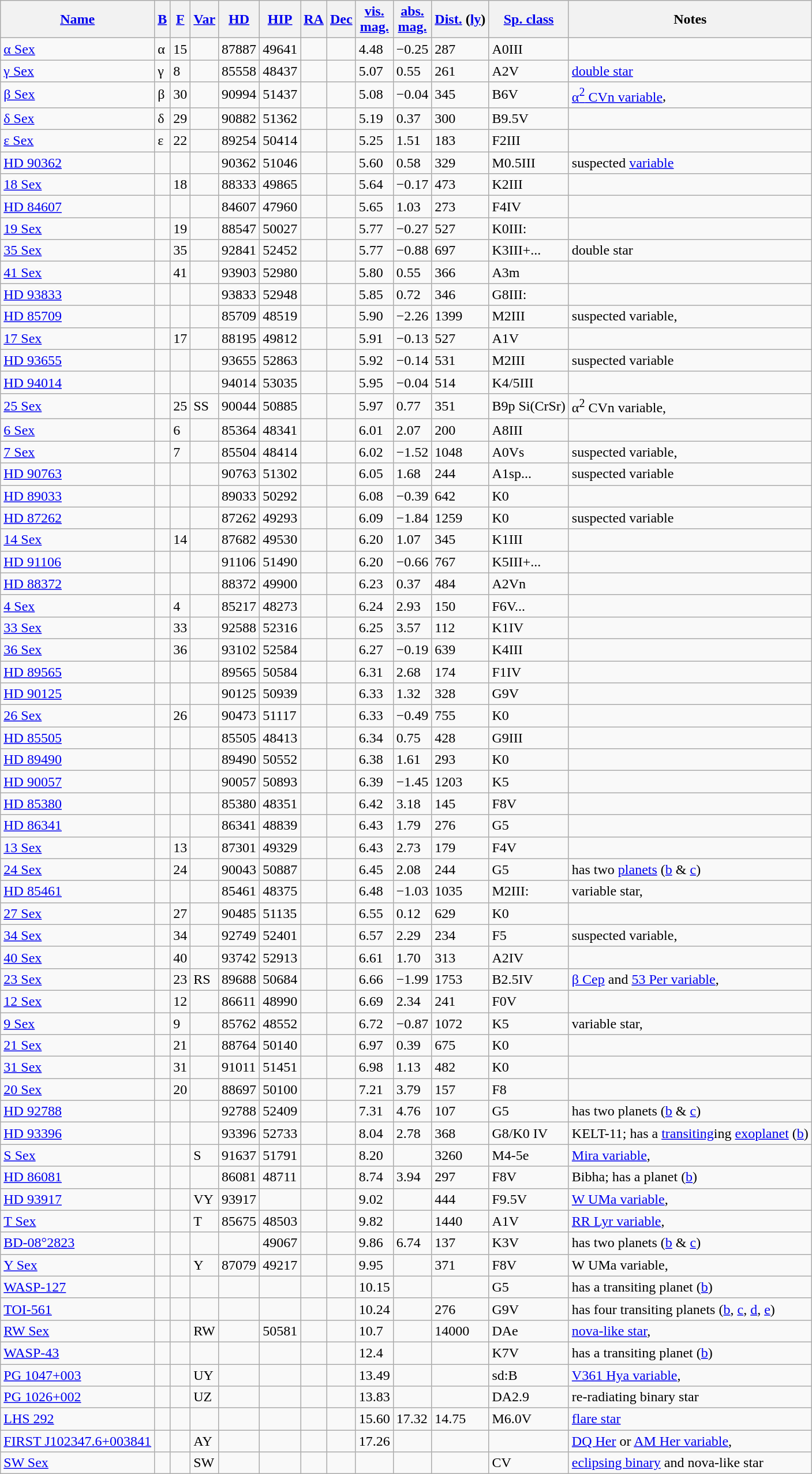<table class="wikitable sortable sticky-header">
<tr>
<th><a href='#'>Name</a></th>
<th><a href='#'>B</a></th>
<th><a href='#'>F</a></th>
<th><a href='#'>Var</a></th>
<th><a href='#'>HD</a></th>
<th><a href='#'>HIP</a></th>
<th><a href='#'>RA</a></th>
<th><a href='#'>Dec</a></th>
<th><a href='#'>vis.<br>mag.</a></th>
<th><a href='#'>abs.<br>mag.</a></th>
<th><a href='#'>Dist.</a> (<a href='#'>ly</a>)</th>
<th><a href='#'>Sp. class</a></th>
<th>Notes</th>
</tr>
<tr>
<td><a href='#'>α Sex</a></td>
<td>α</td>
<td>15</td>
<td></td>
<td>87887</td>
<td>49641</td>
<td></td>
<td></td>
<td>4.48</td>
<td>−0.25</td>
<td>287</td>
<td>A0III</td>
<td></td>
</tr>
<tr>
<td><a href='#'>γ Sex</a></td>
<td>γ</td>
<td>8</td>
<td></td>
<td>85558</td>
<td>48437</td>
<td></td>
<td></td>
<td>5.07</td>
<td>0.55</td>
<td>261</td>
<td>A2V</td>
<td style="text-align:left;"><a href='#'>double star</a></td>
</tr>
<tr>
<td><a href='#'>β Sex</a></td>
<td>β</td>
<td>30</td>
<td></td>
<td>90994</td>
<td>51437</td>
<td></td>
<td></td>
<td>5.08</td>
<td>−0.04</td>
<td>345</td>
<td>B6V</td>
<td style="text-align:left;"><a href='#'>α<sup>2</sup> CVn variable</a>, </td>
</tr>
<tr>
<td><a href='#'>δ Sex</a></td>
<td>δ</td>
<td>29</td>
<td></td>
<td>90882</td>
<td>51362</td>
<td></td>
<td></td>
<td>5.19</td>
<td>0.37</td>
<td>300</td>
<td>B9.5V</td>
<td></td>
</tr>
<tr>
<td><a href='#'>ε Sex</a></td>
<td>ε</td>
<td>22</td>
<td></td>
<td>89254</td>
<td>50414</td>
<td></td>
<td></td>
<td>5.25</td>
<td>1.51</td>
<td>183</td>
<td>F2III</td>
<td></td>
</tr>
<tr>
<td><a href='#'>HD 90362</a></td>
<td></td>
<td></td>
<td></td>
<td>90362</td>
<td>51046</td>
<td></td>
<td></td>
<td>5.60</td>
<td>0.58</td>
<td>329</td>
<td>M0.5III</td>
<td>suspected <a href='#'>variable</a></td>
</tr>
<tr>
<td><a href='#'>18 Sex</a></td>
<td></td>
<td>18</td>
<td></td>
<td>88333</td>
<td>49865</td>
<td></td>
<td></td>
<td>5.64</td>
<td>−0.17</td>
<td>473</td>
<td>K2III</td>
<td></td>
</tr>
<tr>
<td><a href='#'>HD 84607</a></td>
<td></td>
<td></td>
<td></td>
<td>84607</td>
<td>47960</td>
<td></td>
<td></td>
<td>5.65</td>
<td>1.03</td>
<td>273</td>
<td>F4IV</td>
<td></td>
</tr>
<tr>
<td><a href='#'>19 Sex</a></td>
<td></td>
<td>19</td>
<td></td>
<td>88547</td>
<td>50027</td>
<td></td>
<td></td>
<td>5.77</td>
<td>−0.27</td>
<td>527</td>
<td>K0III:</td>
<td></td>
</tr>
<tr>
<td><a href='#'>35 Sex</a></td>
<td></td>
<td>35</td>
<td></td>
<td>92841</td>
<td>52452</td>
<td></td>
<td></td>
<td>5.77</td>
<td>−0.88</td>
<td>697</td>
<td>K3III+...</td>
<td style="text-align:left;">double star</td>
</tr>
<tr>
<td><a href='#'>41 Sex</a></td>
<td></td>
<td>41</td>
<td></td>
<td>93903</td>
<td>52980</td>
<td></td>
<td></td>
<td>5.80</td>
<td>0.55</td>
<td>366</td>
<td>A3m</td>
<td></td>
</tr>
<tr>
<td><a href='#'>HD 93833</a></td>
<td></td>
<td></td>
<td></td>
<td>93833</td>
<td>52948</td>
<td></td>
<td></td>
<td>5.85</td>
<td>0.72</td>
<td>346</td>
<td>G8III:</td>
<td></td>
</tr>
<tr>
<td><a href='#'>HD 85709</a></td>
<td></td>
<td></td>
<td></td>
<td>85709</td>
<td>48519</td>
<td></td>
<td></td>
<td>5.90</td>
<td>−2.26</td>
<td>1399</td>
<td>M2III</td>
<td>suspected variable, </td>
</tr>
<tr>
<td><a href='#'>17 Sex</a></td>
<td></td>
<td>17</td>
<td></td>
<td>88195</td>
<td>49812</td>
<td></td>
<td></td>
<td>5.91</td>
<td>−0.13</td>
<td>527</td>
<td>A1V</td>
<td></td>
</tr>
<tr>
<td><a href='#'>HD 93655</a></td>
<td></td>
<td></td>
<td></td>
<td>93655</td>
<td>52863</td>
<td></td>
<td></td>
<td>5.92</td>
<td>−0.14</td>
<td>531</td>
<td>M2III</td>
<td>suspected variable</td>
</tr>
<tr>
<td><a href='#'>HD 94014</a></td>
<td></td>
<td></td>
<td></td>
<td>94014</td>
<td>53035</td>
<td></td>
<td></td>
<td>5.95</td>
<td>−0.04</td>
<td>514</td>
<td>K4/5III</td>
<td></td>
</tr>
<tr>
<td><a href='#'>25 Sex</a></td>
<td></td>
<td>25</td>
<td>SS</td>
<td>90044</td>
<td>50885</td>
<td></td>
<td></td>
<td>5.97</td>
<td>0.77</td>
<td>351</td>
<td>B9p Si(CrSr)</td>
<td style="text-align:left;">α<sup>2</sup> CVn variable, </td>
</tr>
<tr>
<td><a href='#'>6 Sex</a></td>
<td></td>
<td>6</td>
<td></td>
<td>85364</td>
<td>48341</td>
<td></td>
<td></td>
<td>6.01</td>
<td>2.07</td>
<td>200</td>
<td>A8III</td>
<td></td>
</tr>
<tr>
<td><a href='#'>7 Sex</a></td>
<td></td>
<td>7</td>
<td></td>
<td>85504</td>
<td>48414</td>
<td></td>
<td></td>
<td>6.02</td>
<td>−1.52</td>
<td>1048</td>
<td>A0Vs</td>
<td>suspected variable, </td>
</tr>
<tr>
<td><a href='#'>HD 90763</a></td>
<td></td>
<td></td>
<td></td>
<td>90763</td>
<td>51302</td>
<td></td>
<td></td>
<td>6.05</td>
<td>1.68</td>
<td>244</td>
<td>A1sp...</td>
<td>suspected variable</td>
</tr>
<tr>
<td><a href='#'>HD 89033</a></td>
<td></td>
<td></td>
<td></td>
<td>89033</td>
<td>50292</td>
<td></td>
<td></td>
<td>6.08</td>
<td>−0.39</td>
<td>642</td>
<td>K0</td>
<td></td>
</tr>
<tr>
<td><a href='#'>HD 87262</a></td>
<td></td>
<td></td>
<td></td>
<td>87262</td>
<td>49293</td>
<td></td>
<td></td>
<td>6.09</td>
<td>−1.84</td>
<td>1259</td>
<td>K0</td>
<td>suspected variable</td>
</tr>
<tr>
<td><a href='#'>14 Sex</a></td>
<td></td>
<td>14</td>
<td></td>
<td>87682</td>
<td>49530</td>
<td></td>
<td></td>
<td>6.20</td>
<td>1.07</td>
<td>345</td>
<td>K1III</td>
<td></td>
</tr>
<tr>
<td><a href='#'>HD 91106</a></td>
<td></td>
<td></td>
<td></td>
<td>91106</td>
<td>51490</td>
<td></td>
<td></td>
<td>6.20</td>
<td>−0.66</td>
<td>767</td>
<td>K5III+...</td>
<td></td>
</tr>
<tr>
<td><a href='#'>HD 88372</a></td>
<td></td>
<td></td>
<td></td>
<td>88372</td>
<td>49900</td>
<td></td>
<td></td>
<td>6.23</td>
<td>0.37</td>
<td>484</td>
<td>A2Vn</td>
<td></td>
</tr>
<tr>
<td><a href='#'>4 Sex</a></td>
<td></td>
<td>4</td>
<td></td>
<td>85217</td>
<td>48273</td>
<td></td>
<td></td>
<td>6.24</td>
<td>2.93</td>
<td>150</td>
<td>F6V...</td>
<td></td>
</tr>
<tr>
<td><a href='#'>33 Sex</a></td>
<td></td>
<td>33</td>
<td></td>
<td>92588</td>
<td>52316</td>
<td></td>
<td></td>
<td>6.25</td>
<td>3.57</td>
<td>112</td>
<td>K1IV</td>
<td></td>
</tr>
<tr>
<td><a href='#'>36 Sex</a></td>
<td></td>
<td>36</td>
<td></td>
<td>93102</td>
<td>52584</td>
<td></td>
<td></td>
<td>6.27</td>
<td>−0.19</td>
<td>639</td>
<td>K4III</td>
<td></td>
</tr>
<tr>
<td><a href='#'>HD 89565</a></td>
<td></td>
<td></td>
<td></td>
<td>89565</td>
<td>50584</td>
<td></td>
<td></td>
<td>6.31</td>
<td>2.68</td>
<td>174</td>
<td>F1IV</td>
<td></td>
</tr>
<tr>
<td><a href='#'>HD 90125</a></td>
<td></td>
<td></td>
<td></td>
<td>90125</td>
<td>50939</td>
<td></td>
<td></td>
<td>6.33</td>
<td>1.32</td>
<td>328</td>
<td>G9V</td>
<td></td>
</tr>
<tr>
<td><a href='#'>26 Sex</a></td>
<td></td>
<td>26</td>
<td></td>
<td>90473</td>
<td>51117</td>
<td></td>
<td></td>
<td>6.33</td>
<td>−0.49</td>
<td>755</td>
<td>K0</td>
<td></td>
</tr>
<tr>
<td><a href='#'>HD 85505</a></td>
<td></td>
<td></td>
<td></td>
<td>85505</td>
<td>48413</td>
<td></td>
<td></td>
<td>6.34</td>
<td>0.75</td>
<td>428</td>
<td>G9III</td>
<td></td>
</tr>
<tr>
<td><a href='#'>HD 89490</a></td>
<td></td>
<td></td>
<td></td>
<td>89490</td>
<td>50552</td>
<td></td>
<td></td>
<td>6.38</td>
<td>1.61</td>
<td>293</td>
<td>K0</td>
<td></td>
</tr>
<tr>
<td><a href='#'>HD 90057</a></td>
<td></td>
<td></td>
<td></td>
<td>90057</td>
<td>50893</td>
<td></td>
<td></td>
<td>6.39</td>
<td>−1.45</td>
<td>1203</td>
<td>K5</td>
<td></td>
</tr>
<tr>
<td><a href='#'>HD 85380</a></td>
<td></td>
<td></td>
<td></td>
<td>85380</td>
<td>48351</td>
<td></td>
<td></td>
<td>6.42</td>
<td>3.18</td>
<td>145</td>
<td>F8V</td>
<td></td>
</tr>
<tr>
<td><a href='#'>HD 86341</a></td>
<td></td>
<td></td>
<td></td>
<td>86341</td>
<td>48839</td>
<td></td>
<td></td>
<td>6.43</td>
<td>1.79</td>
<td>276</td>
<td>G5</td>
<td></td>
</tr>
<tr>
<td><a href='#'>13 Sex</a></td>
<td></td>
<td>13</td>
<td></td>
<td>87301</td>
<td>49329</td>
<td></td>
<td></td>
<td>6.43</td>
<td>2.73</td>
<td>179</td>
<td>F4V</td>
<td></td>
</tr>
<tr>
<td><a href='#'>24 Sex</a></td>
<td></td>
<td>24</td>
<td></td>
<td>90043</td>
<td>50887</td>
<td></td>
<td></td>
<td>6.45</td>
<td>2.08</td>
<td>244</td>
<td>G5</td>
<td>has two <a href='#'>planets</a> (<a href='#'>b</a> & <a href='#'>c</a>)</td>
</tr>
<tr>
<td><a href='#'>HD 85461</a></td>
<td></td>
<td></td>
<td></td>
<td>85461</td>
<td>48375</td>
<td></td>
<td></td>
<td>6.48</td>
<td>−1.03</td>
<td>1035</td>
<td>M2III:</td>
<td>variable star, </td>
</tr>
<tr>
<td><a href='#'>27 Sex</a></td>
<td></td>
<td>27</td>
<td></td>
<td>90485</td>
<td>51135</td>
<td></td>
<td></td>
<td>6.55</td>
<td>0.12</td>
<td>629</td>
<td>K0</td>
<td></td>
</tr>
<tr>
<td><a href='#'>34 Sex</a></td>
<td></td>
<td>34</td>
<td></td>
<td>92749</td>
<td>52401</td>
<td></td>
<td></td>
<td>6.57</td>
<td>2.29</td>
<td>234</td>
<td>F5</td>
<td>suspected variable, </td>
</tr>
<tr>
<td><a href='#'>40 Sex</a></td>
<td></td>
<td>40</td>
<td></td>
<td>93742</td>
<td>52913</td>
<td></td>
<td></td>
<td>6.61</td>
<td>1.70</td>
<td>313</td>
<td>A2IV</td>
<td></td>
</tr>
<tr>
<td><a href='#'>23 Sex</a></td>
<td></td>
<td>23</td>
<td>RS</td>
<td>89688</td>
<td>50684</td>
<td></td>
<td></td>
<td>6.66</td>
<td>−1.99</td>
<td>1753</td>
<td>B2.5IV</td>
<td style="text-align:left;"><a href='#'>β Cep</a> and <a href='#'>53 Per variable</a>, </td>
</tr>
<tr>
<td><a href='#'>12 Sex</a></td>
<td></td>
<td>12</td>
<td></td>
<td>86611</td>
<td>48990</td>
<td></td>
<td></td>
<td>6.69</td>
<td>2.34</td>
<td>241</td>
<td>F0V</td>
<td></td>
</tr>
<tr>
<td><a href='#'>9 Sex</a></td>
<td></td>
<td>9</td>
<td></td>
<td>85762</td>
<td>48552</td>
<td></td>
<td></td>
<td>6.72</td>
<td>−0.87</td>
<td>1072</td>
<td>K5</td>
<td>variable star, </td>
</tr>
<tr>
<td><a href='#'>21 Sex</a></td>
<td></td>
<td>21</td>
<td></td>
<td>88764</td>
<td>50140</td>
<td></td>
<td></td>
<td>6.97</td>
<td>0.39</td>
<td>675</td>
<td>K0</td>
<td></td>
</tr>
<tr>
<td><a href='#'>31 Sex</a></td>
<td></td>
<td>31</td>
<td></td>
<td>91011</td>
<td>51451</td>
<td></td>
<td></td>
<td>6.98</td>
<td>1.13</td>
<td>482</td>
<td>K0</td>
<td></td>
</tr>
<tr>
<td><a href='#'>20 Sex</a></td>
<td></td>
<td>20</td>
<td></td>
<td>88697</td>
<td>50100</td>
<td></td>
<td></td>
<td>7.21</td>
<td>3.79</td>
<td>157</td>
<td>F8</td>
<td></td>
</tr>
<tr>
<td><a href='#'>HD 92788</a></td>
<td></td>
<td></td>
<td></td>
<td>92788</td>
<td>52409</td>
<td></td>
<td></td>
<td>7.31</td>
<td>4.76</td>
<td>107</td>
<td>G5</td>
<td style="text-align:left;">has two planets (<a href='#'>b</a> & <a href='#'>c</a>)</td>
</tr>
<tr>
<td><a href='#'>HD 93396</a></td>
<td></td>
<td></td>
<td></td>
<td>93396</td>
<td>52733</td>
<td></td>
<td></td>
<td>8.04</td>
<td>2.78</td>
<td>368</td>
<td>G8/K0 IV</td>
<td style="text-align:left;">KELT-11; has a <a href='#'>transiting</a>ing <a href='#'>exoplanet</a> (<a href='#'>b</a>)</td>
</tr>
<tr>
<td><a href='#'>S Sex</a></td>
<td></td>
<td></td>
<td>S</td>
<td>91637</td>
<td>51791</td>
<td></td>
<td></td>
<td>8.20</td>
<td></td>
<td>3260</td>
<td>M4-5e</td>
<td><a href='#'>Mira variable</a>, </td>
</tr>
<tr>
<td><a href='#'>HD 86081</a></td>
<td></td>
<td></td>
<td></td>
<td>86081</td>
<td>48711</td>
<td></td>
<td></td>
<td>8.74</td>
<td>3.94</td>
<td>297</td>
<td>F8V</td>
<td style="text-align:left;">Bibha; has a planet (<a href='#'>b</a>)</td>
</tr>
<tr>
<td><a href='#'>HD 93917</a></td>
<td></td>
<td></td>
<td>VY</td>
<td>93917</td>
<td></td>
<td></td>
<td></td>
<td>9.02</td>
<td></td>
<td>444</td>
<td>F9.5V</td>
<td><a href='#'>W UMa variable</a>, </td>
</tr>
<tr>
<td><a href='#'>T Sex</a></td>
<td></td>
<td></td>
<td>T</td>
<td>85675</td>
<td>48503</td>
<td></td>
<td></td>
<td>9.82</td>
<td></td>
<td>1440</td>
<td>A1V</td>
<td><a href='#'>RR Lyr variable</a>, </td>
</tr>
<tr>
<td><a href='#'>BD-08°2823</a></td>
<td></td>
<td></td>
<td></td>
<td></td>
<td>49067</td>
<td></td>
<td></td>
<td>9.86</td>
<td>6.74</td>
<td>137</td>
<td>K3V</td>
<td style="text-align:left;">has two planets (<a href='#'>b</a> & <a href='#'>c</a>)</td>
</tr>
<tr>
<td><a href='#'>Y Sex</a></td>
<td></td>
<td></td>
<td>Y</td>
<td>87079</td>
<td>49217</td>
<td></td>
<td></td>
<td>9.95</td>
<td></td>
<td>371</td>
<td>F8V</td>
<td>W UMa variable, </td>
</tr>
<tr>
<td><a href='#'>WASP-127</a></td>
<td></td>
<td></td>
<td></td>
<td></td>
<td></td>
<td></td>
<td></td>
<td>10.15</td>
<td></td>
<td></td>
<td>G5</td>
<td>has a transiting planet (<a href='#'>b</a>)</td>
</tr>
<tr>
<td><a href='#'>TOI-561</a></td>
<td></td>
<td></td>
<td></td>
<td></td>
<td></td>
<td></td>
<td></td>
<td>10.24</td>
<td></td>
<td>276</td>
<td>G9V</td>
<td style="text-align:left;">has four transiting planets (<a href='#'>b</a>, <a href='#'>c</a>, <a href='#'>d</a>, <a href='#'>e</a>)</td>
</tr>
<tr>
<td><a href='#'>RW Sex</a></td>
<td></td>
<td></td>
<td>RW</td>
<td></td>
<td>50581</td>
<td></td>
<td></td>
<td>10.7</td>
<td></td>
<td>14000</td>
<td>DAe</td>
<td><a href='#'>nova-like star</a>, </td>
</tr>
<tr>
<td><a href='#'>WASP-43</a></td>
<td></td>
<td></td>
<td></td>
<td></td>
<td></td>
<td></td>
<td></td>
<td>12.4</td>
<td></td>
<td></td>
<td>K7V</td>
<td style="text-align:left;">has a transiting planet (<a href='#'>b</a>)</td>
</tr>
<tr>
<td><a href='#'>PG 1047+003</a></td>
<td></td>
<td></td>
<td>UY</td>
<td></td>
<td></td>
<td></td>
<td></td>
<td>13.49</td>
<td></td>
<td></td>
<td>sd:B</td>
<td><a href='#'>V361 Hya variable</a>, </td>
</tr>
<tr>
<td><a href='#'>PG 1026+002</a></td>
<td></td>
<td></td>
<td>UZ</td>
<td></td>
<td></td>
<td></td>
<td></td>
<td>13.83</td>
<td></td>
<td></td>
<td>DA2.9</td>
<td>re-radiating binary star</td>
</tr>
<tr>
<td><a href='#'>LHS 292</a></td>
<td></td>
<td></td>
<td></td>
<td></td>
<td></td>
<td></td>
<td></td>
<td>15.60</td>
<td>17.32</td>
<td>14.75</td>
<td>M6.0V</td>
<td style="text-align:left;"><a href='#'>flare star</a></td>
</tr>
<tr>
<td><a href='#'>FIRST J102347.6+003841</a></td>
<td></td>
<td></td>
<td>AY</td>
<td></td>
<td></td>
<td></td>
<td></td>
<td>17.26</td>
<td></td>
<td></td>
<td></td>
<td><a href='#'>DQ Her</a> or <a href='#'>AM Her variable</a>, </td>
</tr>
<tr>
<td><a href='#'>SW Sex</a></td>
<td></td>
<td></td>
<td>SW</td>
<td></td>
<td></td>
<td></td>
<td></td>
<td></td>
<td></td>
<td></td>
<td>CV</td>
<td><a href='#'>eclipsing binary</a> and nova-like star<br></td>
</tr>
</table>
